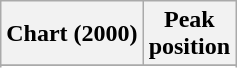<table class="wikitable sortable">
<tr>
<th align="left">Chart (2000)</th>
<th align="center">Peak<br>position</th>
</tr>
<tr>
</tr>
<tr>
</tr>
<tr>
</tr>
</table>
